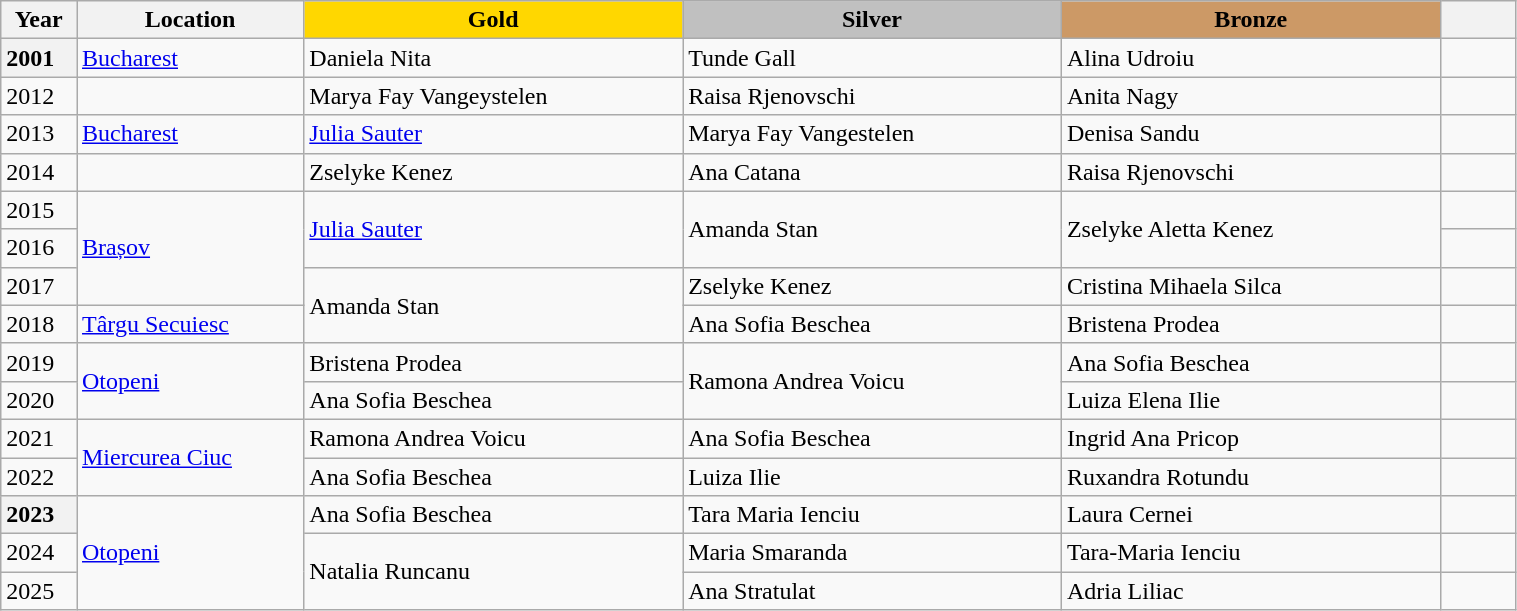<table class="wikitable unsortable" style="text-align:left; width:80%">
<tr>
<th scope="col" style="text-align:center; width:5%">Year</th>
<th scope="col" style="text-align:center; width:15%">Location</th>
<th scope="col" style="text-align:center; width:25%; background:gold">Gold</th>
<th scope="col" style="text-align:center; width:25%; background:silver">Silver</th>
<th scope="col" style="text-align:center; width:25%; background:#c96">Bronze</th>
<th scope="col" style="text-align:center; width:5%"></th>
</tr>
<tr>
<th scope="row" style="text-align:left">2001</th>
<td><a href='#'>Bucharest</a></td>
<td>Daniela Nita</td>
<td>Tunde Gall</td>
<td>Alina Udroiu</td>
<td></td>
</tr>
<tr>
<td>2012</td>
<td></td>
<td>Marya Fay Vangeystelen</td>
<td>Raisa Rjenovschi</td>
<td>Anita Nagy</td>
<td></td>
</tr>
<tr>
<td>2013</td>
<td><a href='#'>Bucharest</a></td>
<td><a href='#'>Julia Sauter</a></td>
<td>Marya Fay Vangestelen</td>
<td>Denisa Sandu</td>
<td></td>
</tr>
<tr>
<td>2014</td>
<td></td>
<td>Zselyke Kenez</td>
<td>Ana Catana</td>
<td>Raisa Rjenovschi</td>
<td></td>
</tr>
<tr>
<td>2015</td>
<td rowspan="3"><a href='#'>Brașov</a></td>
<td rowspan="2"><a href='#'>Julia Sauter</a></td>
<td rowspan="2">Amanda Stan</td>
<td rowspan="2">Zselyke Aletta Kenez</td>
<td></td>
</tr>
<tr>
<td>2016</td>
<td></td>
</tr>
<tr>
<td>2017</td>
<td rowspan="2">Amanda Stan</td>
<td>Zselyke Kenez</td>
<td>Cristina Mihaela Silca</td>
<td></td>
</tr>
<tr>
<td>2018</td>
<td><a href='#'>Târgu Secuiesc</a></td>
<td>Ana Sofia Beschea</td>
<td>Bristena Prodea</td>
<td></td>
</tr>
<tr>
<td>2019</td>
<td rowspan="2"><a href='#'>Otopeni</a></td>
<td>Bristena Prodea</td>
<td rowspan="2">Ramona Andrea Voicu</td>
<td>Ana Sofia Beschea</td>
<td></td>
</tr>
<tr>
<td>2020</td>
<td>Ana Sofia Beschea</td>
<td>Luiza Elena Ilie</td>
<td></td>
</tr>
<tr>
<td>2021</td>
<td rowspan="2"><a href='#'>Miercurea Ciuc</a></td>
<td>Ramona Andrea Voicu</td>
<td>Ana Sofia Beschea</td>
<td>Ingrid Ana Pricop</td>
<td></td>
</tr>
<tr>
<td>2022</td>
<td>Ana Sofia Beschea</td>
<td>Luiza Ilie</td>
<td>Ruxandra Rotundu</td>
<td></td>
</tr>
<tr>
<th scope="row" style="text-align:left">2023</th>
<td rowspan="3"><a href='#'>Otopeni</a></td>
<td>Ana Sofia Beschea</td>
<td>Tara Maria Ienciu</td>
<td>Laura Cernei</td>
<td></td>
</tr>
<tr>
<td>2024</td>
<td rowspan="2">Natalia Runcanu</td>
<td>Maria Smaranda</td>
<td>Tara-Maria Ienciu</td>
<td></td>
</tr>
<tr>
<td>2025</td>
<td>Ana Stratulat</td>
<td>Adria Liliac</td>
<td></td>
</tr>
</table>
